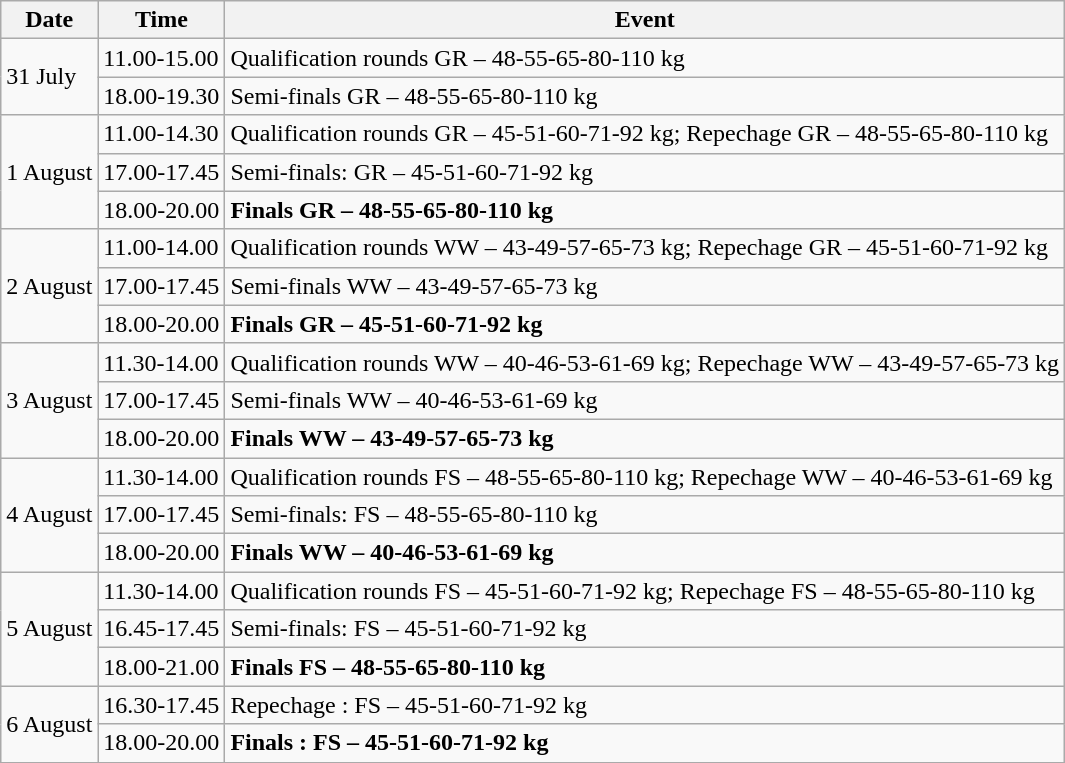<table class=wikitable>
<tr>
<th>Date</th>
<th>Time</th>
<th>Event</th>
</tr>
<tr>
<td rowspan="2">31 July</td>
<td>11.00-15.00</td>
<td>Qualification rounds GR – 48-55-65-80-110 kg</td>
</tr>
<tr>
<td>18.00-19.30</td>
<td>Semi-finals GR – 48-55-65-80-110 kg</td>
</tr>
<tr>
<td rowspan="3">1 August</td>
<td>11.00-14.30</td>
<td>Qualification rounds GR – 45-51-60-71-92 kg; Repechage GR – 48-55-65-80-110 kg</td>
</tr>
<tr>
<td>17.00-17.45</td>
<td>Semi-finals: GR – 45-51-60-71-92 kg</td>
</tr>
<tr>
<td>18.00-20.00</td>
<td><strong>Finals GR – 48-55-65-80-110 kg</strong></td>
</tr>
<tr>
<td rowspan="3">2 August</td>
<td>11.00-14.00</td>
<td>Qualification rounds WW – 43-49-57-65-73 kg; Repechage GR – 45-51-60-71-92 kg</td>
</tr>
<tr>
<td>17.00-17.45</td>
<td>Semi-finals WW – 43-49-57-65-73 kg</td>
</tr>
<tr>
<td>18.00-20.00</td>
<td><strong>Finals GR – 45-51-60-71-92 kg</strong></td>
</tr>
<tr>
<td rowspan="3">3 August</td>
<td>11.30-14.00</td>
<td>Qualification rounds WW – 40-46-53-61-69 kg; Repechage WW – 43-49-57-65-73 kg</td>
</tr>
<tr>
<td>17.00-17.45</td>
<td>Semi-finals WW – 40-46-53-61-69 kg</td>
</tr>
<tr>
<td>18.00-20.00</td>
<td><strong>Finals WW – 43-49-57-65-73 kg</strong></td>
</tr>
<tr>
<td rowspan="3">4 August</td>
<td>11.30-14.00</td>
<td>Qualification rounds FS – 48-55-65-80-110 kg; Repechage WW – 40-46-53-61-69 kg</td>
</tr>
<tr>
<td>17.00-17.45</td>
<td>Semi-finals: FS – 48-55-65-80-110 kg</td>
</tr>
<tr>
<td>18.00-20.00</td>
<td><strong>Finals WW – 40-46-53-61-69 kg</strong></td>
</tr>
<tr>
<td rowspan="3">5 August</td>
<td>11.30-14.00</td>
<td>Qualification rounds FS – 45-51-60-71-92 kg; Repechage FS – 48-55-65-80-110 kg</td>
</tr>
<tr>
<td>16.45-17.45</td>
<td>Semi-finals: FS – 45-51-60-71-92 kg</td>
</tr>
<tr>
<td>18.00-21.00</td>
<td><strong>Finals FS – 48-55-65-80-110 kg</strong></td>
</tr>
<tr>
<td rowspan="2">6 August</td>
<td>16.30-17.45</td>
<td>Repechage : FS – 45-51-60-71-92 kg</td>
</tr>
<tr>
<td>18.00-20.00</td>
<td><strong>Finals : FS – 45-51-60-71-92 kg</strong></td>
</tr>
</table>
